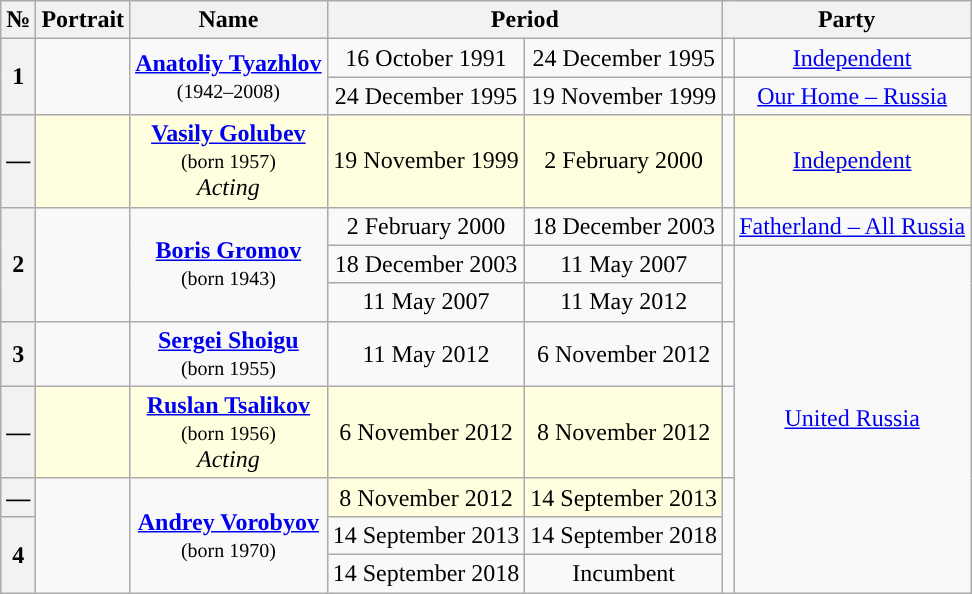<table class="wikitable" style="text-align:center">
<tr>
<th>№</th>
<th>Portrait</th>
<th>Name</th>
<th colspan="2">Period</th>
<th colspan="2">Party</th>
</tr>
<tr>
<th rowspan=2>1</th>
<td rowspan=2></td>
<td rowspan=2><strong><a href='#'>Anatoliy Tyazhlov</a></strong><br><small>(1942–2008)</small></td>
<td>16 October 1991</td>
<td>24 December 1995</td>
<td style="background: "></td>
<td><a href='#'>Independent</a></td>
</tr>
<tr>
<td>24 December 1995</td>
<td>19 November 1999</td>
<td style="background: "></td>
<td><a href='#'>Our Home – Russia</a></td>
</tr>
<tr>
<th>—</th>
<td style="background:lightyellow;"></td>
<td style="background:lightyellow;"><strong><a href='#'>Vasily Golubev</a></strong><br><small>(born 1957)</small><br><em>Acting</em></td>
<td style="background:lightyellow;">19 November 1999</td>
<td style="background:lightyellow;">2 February 2000</td>
<td style="background: "></td>
<td style="background:lightyellow;"><a href='#'>Independent</a></td>
</tr>
<tr>
<th rowspan=3>2</th>
<td rowspan=3></td>
<td rowspan=3><strong><a href='#'>Boris Gromov</a></strong><br><small>(born 1943)</small></td>
<td>2 February 2000</td>
<td>18 December 2003</td>
<td style="background: "></td>
<td><a href='#'>Fatherland – All Russia</a></td>
</tr>
<tr>
<td>18 December 2003</td>
<td>11 May 2007</td>
<td rowspan=2; style="background: "></td>
<td rowspan="7"><a href='#'>United Russia</a></td>
</tr>
<tr>
<td>11 May 2007</td>
<td>11 May 2012</td>
</tr>
<tr>
<th>3</th>
<td></td>
<td><strong><a href='#'>Sergei Shoigu</a></strong><br><small>(born 1955)</small></td>
<td>11 May 2012</td>
<td>6 November 2012</td>
<td style="background: "></td>
</tr>
<tr>
<th>—</th>
<td style="background:lightyellow;"></td>
<td style="background:lightyellow;"><strong><a href='#'>Ruslan Tsalikov</a></strong><br><small>(born 1956)</small><br><em>Acting</em></td>
<td style="background:lightyellow;">6 November 2012</td>
<td style="background:lightyellow;">8 November 2012</td>
<td style="background: "></td>
</tr>
<tr>
<th>—</th>
<td rowspan=3></td>
<td rowspan=3><strong><a href='#'>Andrey Vorobyov</a></strong><br><small>(born 1970)</small></td>
<td style="background:lightyellow;">8 November 2012</td>
<td style="background:lightyellow;">14 September 2013</td>
<td rowspan=3; style="background: "></td>
</tr>
<tr>
<th rowspan="2">4</th>
<td>14 September 2013</td>
<td>14 September 2018</td>
</tr>
<tr>
<td>14 September 2018</td>
<td>Incumbent</td>
</tr>
</table>
